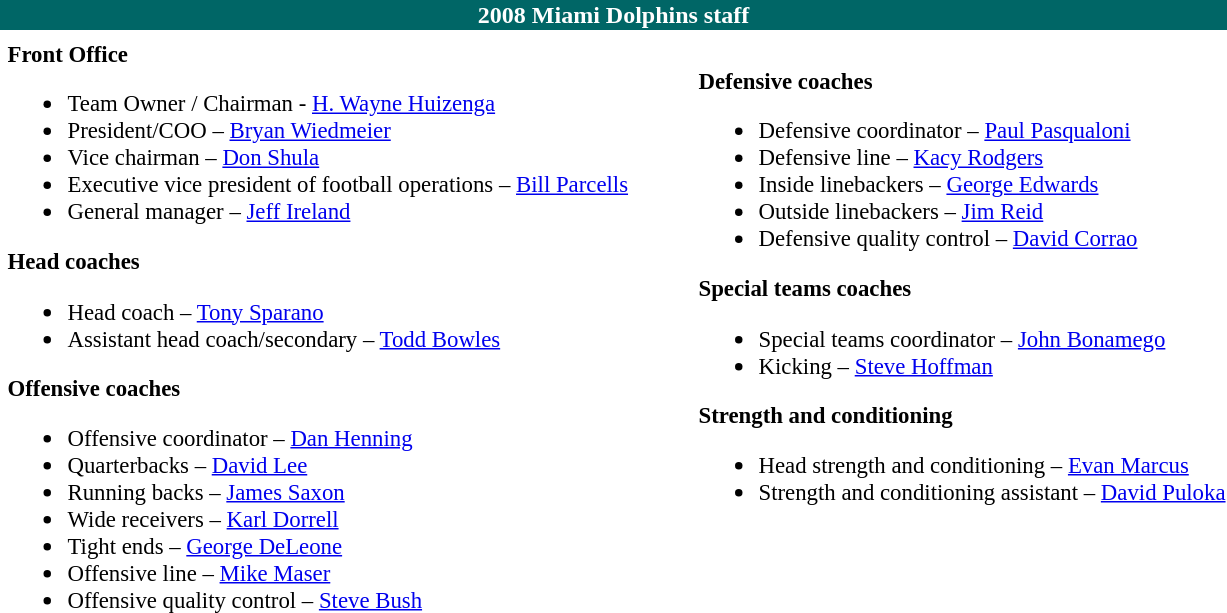<table class="toccolours" style="text-align: left;">
<tr>
<th colspan="7" style="background:#066; color:white; text-align:center;">2008 Miami Dolphins staff</th>
</tr>
<tr>
<td colspan="7" style="text-align:right;"></td>
</tr>
<tr>
<td valign="top"></td>
<td style="font-size:95%; vertical-align:top;"><strong>Front Office</strong><br><ul><li>Team Owner / Chairman - <a href='#'>H. Wayne Huizenga</a></li><li>President/COO – <a href='#'>Bryan Wiedmeier</a></li><li>Vice chairman – <a href='#'>Don Shula</a></li><li>Executive vice president of football operations – <a href='#'>Bill Parcells</a></li><li>General manager – <a href='#'>Jeff Ireland</a></li></ul><strong>Head coaches</strong><ul><li>Head coach – <a href='#'>Tony Sparano</a></li><li>Assistant head coach/secondary – <a href='#'>Todd Bowles</a></li></ul><strong>Offensive coaches</strong><ul><li>Offensive coordinator – <a href='#'>Dan Henning</a></li><li>Quarterbacks – <a href='#'>David Lee</a></li><li>Running backs – <a href='#'>James Saxon</a></li><li>Wide receivers – <a href='#'>Karl Dorrell</a></li><li>Tight ends – <a href='#'>George DeLeone</a></li><li>Offensive line – <a href='#'>Mike Maser</a></li><li>Offensive quality control – <a href='#'>Steve Bush</a></li></ul></td>
<td width="35"> </td>
<td valign="top"></td>
<td style="font-size:95%; vertical-align:top;"><br><strong>Defensive coaches</strong><ul><li>Defensive coordinator – <a href='#'>Paul Pasqualoni</a></li><li>Defensive line – <a href='#'>Kacy Rodgers</a></li><li>Inside linebackers – <a href='#'>George Edwards</a></li><li>Outside linebackers – <a href='#'>Jim Reid</a></li><li>Defensive quality control – <a href='#'>David Corrao</a></li></ul><strong>Special teams coaches</strong><ul><li>Special teams coordinator – <a href='#'>John Bonamego</a></li><li>Kicking – <a href='#'>Steve Hoffman</a></li></ul><strong>Strength and conditioning</strong><ul><li>Head strength and conditioning – <a href='#'>Evan Marcus</a></li><li>Strength and conditioning assistant – <a href='#'>David Puloka</a></li></ul></td>
</tr>
</table>
